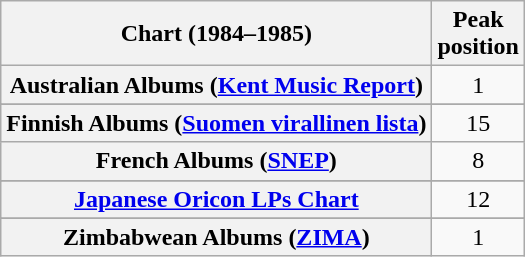<table class="wikitable sortable plainrowheaders" style="text-align:center;">
<tr>
<th scope="col">Chart (1984–1985)</th>
<th scope="col">Peak<br>position</th>
</tr>
<tr>
<th scope="row">Australian Albums (<a href='#'>Kent Music Report</a>)</th>
<td>1</td>
</tr>
<tr>
</tr>
<tr>
</tr>
<tr>
</tr>
<tr>
<th scope="row">Finnish Albums (<a href='#'>Suomen virallinen lista</a>)</th>
<td>15</td>
</tr>
<tr>
<th scope="row">French Albums (<a href='#'>SNEP</a>)</th>
<td>8</td>
</tr>
<tr>
</tr>
<tr>
<th scope="row"><a href='#'>Japanese Oricon LPs Chart</a></th>
<td>12</td>
</tr>
<tr>
</tr>
<tr>
</tr>
<tr>
</tr>
<tr>
</tr>
<tr>
</tr>
<tr>
</tr>
<tr>
</tr>
<tr>
<th scope="row">Zimbabwean Albums (<a href='#'>ZIMA</a>)</th>
<td>1</td>
</tr>
</table>
